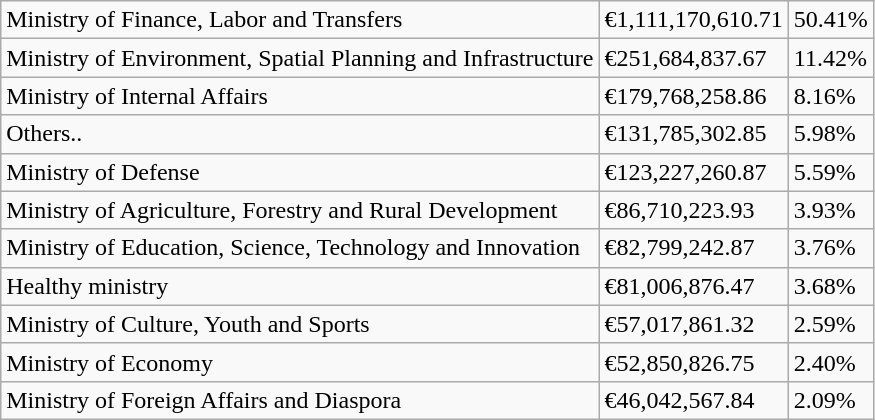<table class="wikitable">
<tr>
<td>Ministry of Finance, Labor and Transfers</td>
<td>€1,111,170,610.71</td>
<td>50.41%</td>
</tr>
<tr>
<td>Ministry of Environment, Spatial Planning and Infrastructure</td>
<td>€251,684,837.67</td>
<td>11.42%</td>
</tr>
<tr>
<td>Ministry of Internal Affairs</td>
<td>€179,768,258.86</td>
<td>8.16%</td>
</tr>
<tr>
<td>Others..</td>
<td>€131,785,302.85</td>
<td>5.98%</td>
</tr>
<tr>
<td>Ministry of Defense</td>
<td>€123,227,260.87</td>
<td>5.59%</td>
</tr>
<tr>
<td>Ministry of Agriculture, Forestry and Rural Development</td>
<td>€86,710,223.93</td>
<td>3.93%</td>
</tr>
<tr>
<td>Ministry of Education, Science, Technology and Innovation</td>
<td>€82,799,242.87</td>
<td>3.76%</td>
</tr>
<tr>
<td>Healthy ministry</td>
<td>€81,006,876.47</td>
<td>3.68%</td>
</tr>
<tr>
<td>Ministry of Culture, Youth and Sports</td>
<td>€57,017,861.32</td>
<td>2.59%</td>
</tr>
<tr>
<td>Ministry of Economy</td>
<td>€52,850,826.75</td>
<td>2.40%</td>
</tr>
<tr>
<td>Ministry of Foreign Affairs and Diaspora</td>
<td>€46,042,567.84</td>
<td>2.09%</td>
</tr>
</table>
